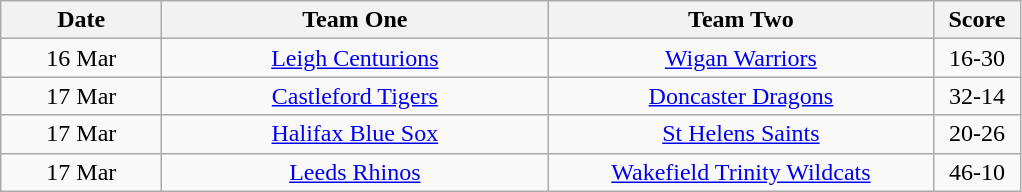<table class="wikitable" style="text-align: center">
<tr>
<th width=100>Date</th>
<th width=250>Team One</th>
<th width=250>Team Two</th>
<th width=50>Score</th>
</tr>
<tr>
<td>16 Mar</td>
<td><a href='#'>Leigh Centurions</a></td>
<td><a href='#'>Wigan Warriors</a></td>
<td>16-30</td>
</tr>
<tr>
<td>17 Mar</td>
<td><a href='#'>Castleford Tigers</a></td>
<td><a href='#'>Doncaster Dragons</a></td>
<td>32-14</td>
</tr>
<tr>
<td>17 Mar</td>
<td><a href='#'>Halifax Blue Sox</a></td>
<td><a href='#'>St Helens Saints</a></td>
<td>20-26</td>
</tr>
<tr>
<td>17 Mar</td>
<td><a href='#'>Leeds Rhinos</a></td>
<td><a href='#'>Wakefield Trinity Wildcats</a></td>
<td>46-10</td>
</tr>
</table>
